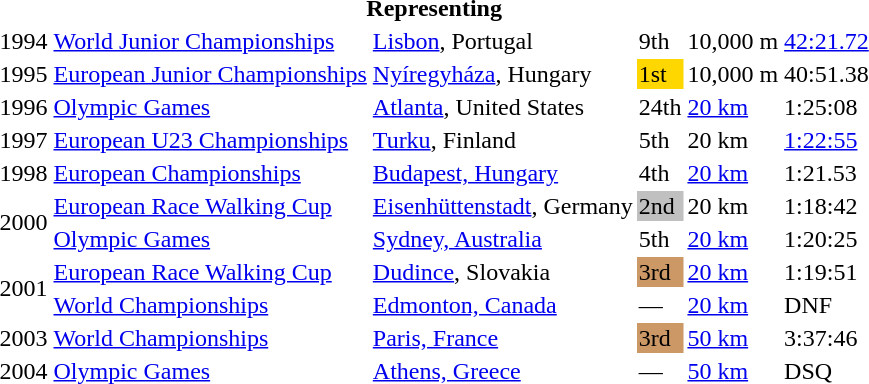<table>
<tr>
<th colspan="6">Representing </th>
</tr>
<tr>
<td>1994</td>
<td><a href='#'>World Junior Championships</a></td>
<td><a href='#'>Lisbon</a>, Portugal</td>
<td>9th</td>
<td>10,000 m</td>
<td><a href='#'>42:21.72</a></td>
</tr>
<tr>
<td>1995</td>
<td><a href='#'>European Junior Championships</a></td>
<td><a href='#'>Nyíregyháza</a>, Hungary</td>
<td bgcolor=gold>1st</td>
<td>10,000 m</td>
<td>40:51.38</td>
</tr>
<tr>
<td>1996</td>
<td><a href='#'>Olympic Games</a></td>
<td><a href='#'>Atlanta</a>, United States</td>
<td>24th</td>
<td><a href='#'>20 km</a></td>
<td>1:25:08</td>
</tr>
<tr>
<td>1997</td>
<td><a href='#'>European U23 Championships</a></td>
<td><a href='#'>Turku</a>, Finland</td>
<td>5th</td>
<td>20 km</td>
<td><a href='#'>1:22:55</a></td>
</tr>
<tr>
<td>1998</td>
<td><a href='#'>European Championships</a></td>
<td><a href='#'>Budapest, Hungary</a></td>
<td>4th</td>
<td><a href='#'>20 km</a></td>
<td>1:21.53</td>
</tr>
<tr>
<td rowspan=2>2000</td>
<td><a href='#'>European Race Walking Cup</a></td>
<td><a href='#'>Eisenhüttenstadt</a>, Germany</td>
<td bgcolor="silver">2nd</td>
<td>20 km</td>
<td>1:18:42</td>
</tr>
<tr>
<td><a href='#'>Olympic Games</a></td>
<td><a href='#'>Sydney, Australia</a></td>
<td>5th</td>
<td><a href='#'>20 km</a></td>
<td>1:20:25</td>
</tr>
<tr>
<td rowspan=2>2001</td>
<td><a href='#'>European Race Walking Cup</a></td>
<td><a href='#'>Dudince</a>, Slovakia</td>
<td bgcolor="cc9966">3rd</td>
<td><a href='#'>20 km</a></td>
<td>1:19:51</td>
</tr>
<tr>
<td><a href='#'>World Championships</a></td>
<td><a href='#'>Edmonton, Canada</a></td>
<td>—</td>
<td><a href='#'>20 km</a></td>
<td>DNF</td>
</tr>
<tr>
<td>2003</td>
<td><a href='#'>World Championships</a></td>
<td><a href='#'>Paris, France</a></td>
<td bgcolor="cc9966">3rd</td>
<td><a href='#'>50 km</a></td>
<td>3:37:46</td>
</tr>
<tr>
<td>2004</td>
<td><a href='#'>Olympic Games</a></td>
<td><a href='#'>Athens, Greece</a></td>
<td>—</td>
<td><a href='#'>50 km</a></td>
<td>DSQ</td>
</tr>
</table>
